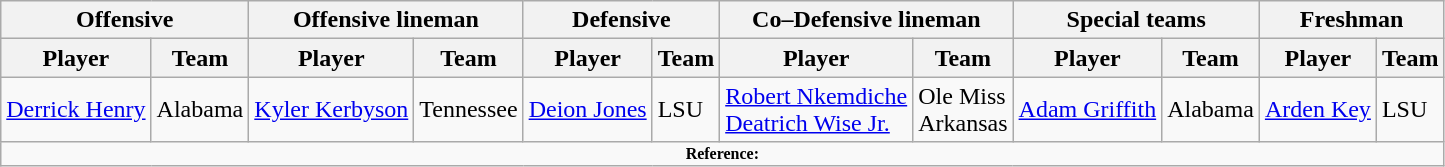<table class="wikitable">
<tr>
<th colspan="2">Offensive</th>
<th colspan="2">Offensive lineman</th>
<th colspan="2">Defensive</th>
<th colspan="2">Co–Defensive lineman</th>
<th colspan="2">Special teams</th>
<th colspan="2">Freshman</th>
</tr>
<tr>
<th>Player</th>
<th>Team</th>
<th>Player</th>
<th>Team</th>
<th>Player</th>
<th>Team</th>
<th>Player</th>
<th>Team</th>
<th>Player</th>
<th>Team</th>
<th>Player</th>
<th>Team</th>
</tr>
<tr>
<td><a href='#'>Derrick Henry</a></td>
<td>Alabama</td>
<td><a href='#'>Kyler Kerbyson</a></td>
<td>Tennessee</td>
<td><a href='#'>Deion Jones</a></td>
<td>LSU</td>
<td><a href='#'>Robert Nkemdiche</a><br><a href='#'>Deatrich Wise Jr.</a></td>
<td>Ole Miss<br>Arkansas</td>
<td><a href='#'>Adam Griffith</a></td>
<td>Alabama</td>
<td><a href='#'>Arden Key</a></td>
<td>LSU</td>
</tr>
<tr>
<td colspan="12"  style="font-size:8pt; text-align:center;"><strong>Reference:</strong></td>
</tr>
</table>
